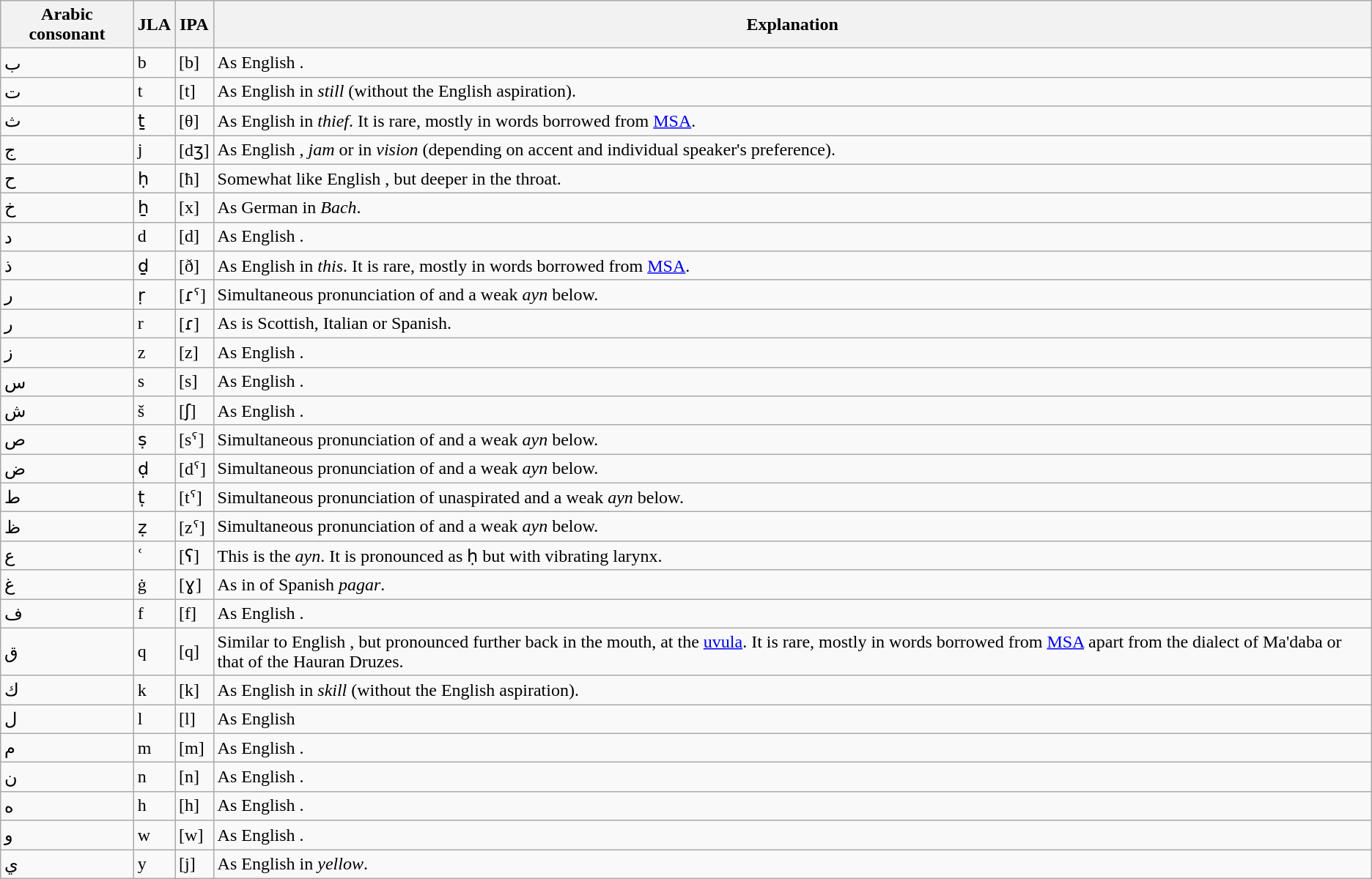<table class="wikitable">
<tr>
<th>Arabic consonant</th>
<th>JLA</th>
<th>IPA</th>
<th>Explanation</th>
</tr>
<tr>
<td>ب</td>
<td>b</td>
<td>[b]</td>
<td>As English .</td>
</tr>
<tr>
<td>ت</td>
<td>t</td>
<td>[t]</td>
<td>As English  in <em>still</em> (without the English aspiration).</td>
</tr>
<tr>
<td>ث</td>
<td>ṯ</td>
<td>[θ]</td>
<td>As English  in <em>thief</em>. It is rare, mostly in words borrowed from <a href='#'>MSA</a>.</td>
</tr>
<tr>
<td>ج</td>
<td>j</td>
<td>[dʒ]</td>
<td>As English , <em>jam</em> or  in <em>vision</em> (depending on accent and individual speaker's preference).</td>
</tr>
<tr>
<td>ح</td>
<td>ḥ</td>
<td>[ħ]</td>
<td>Somewhat like English , but deeper in the throat.</td>
</tr>
<tr>
<td>خ</td>
<td>ẖ</td>
<td>[x]</td>
<td>As German  in <em>Bach</em>.</td>
</tr>
<tr>
<td>د</td>
<td>d</td>
<td>[d]</td>
<td>As English .</td>
</tr>
<tr>
<td>ذ</td>
<td>ḏ</td>
<td>[ð]</td>
<td>As English  in <em>this</em>. It is rare, mostly in words borrowed from <a href='#'>MSA</a>.</td>
</tr>
<tr>
<td>ر</td>
<td>ṛ</td>
<td>[ɾˤ]</td>
<td>Simultaneous pronunciation of  and a weak <em>ayn</em> below.</td>
</tr>
<tr>
<td>ر</td>
<td>r</td>
<td>[ɾ]</td>
<td>As is Scottish, Italian or Spanish.</td>
</tr>
<tr>
<td>ز</td>
<td>z</td>
<td>[z]</td>
<td>As English .</td>
</tr>
<tr>
<td>س</td>
<td>s</td>
<td>[s]</td>
<td>As English .</td>
</tr>
<tr>
<td>ش</td>
<td>š</td>
<td>[ʃ]</td>
<td>As English .</td>
</tr>
<tr>
<td>ص</td>
<td>ṣ</td>
<td>[sˤ]</td>
<td>Simultaneous pronunciation of  and a weak <em>ayn</em> below.</td>
</tr>
<tr>
<td>ض</td>
<td>ḍ</td>
<td>[dˤ]</td>
<td>Simultaneous pronunciation of  and a weak <em>ayn</em> below.</td>
</tr>
<tr>
<td>ط</td>
<td>ṭ</td>
<td>[tˤ]</td>
<td>Simultaneous pronunciation of unaspirated  and a weak <em>ayn</em> below.</td>
</tr>
<tr>
<td>ظ</td>
<td>ẓ</td>
<td>[zˤ]</td>
<td>Simultaneous pronunciation of  and a weak <em>ayn</em> below.</td>
</tr>
<tr>
<td>ع</td>
<td>ʿ</td>
<td>[ʕ]</td>
<td>This is the <em>ayn</em>. It is pronounced as ḥ but with vibrating larynx.</td>
</tr>
<tr>
<td>غ</td>
<td>ġ</td>
<td>[ɣ]</td>
<td>As in  of Spanish <em>pagar</em>.</td>
</tr>
<tr>
<td>ف</td>
<td>f</td>
<td>[f]</td>
<td>As English .</td>
</tr>
<tr>
<td>ق</td>
<td>q</td>
<td>[q]</td>
<td>Similar to English , but pronounced further back in the mouth, at the <a href='#'>uvula</a>. It is rare, mostly in words borrowed from <a href='#'>MSA</a> apart from the dialect of Ma'daba or that of the Hauran Druzes.</td>
</tr>
<tr>
<td>ك</td>
<td>k</td>
<td>[k]</td>
<td>As English  in <em>skill</em> (without the English aspiration).</td>
</tr>
<tr>
<td>ل</td>
<td>l</td>
<td>[l]</td>
<td>As English </td>
</tr>
<tr>
<td>م</td>
<td>m</td>
<td>[m]</td>
<td>As English .</td>
</tr>
<tr>
<td>ن</td>
<td>n</td>
<td>[n]</td>
<td>As English .</td>
</tr>
<tr>
<td>ه</td>
<td>h</td>
<td>[h]</td>
<td>As English .</td>
</tr>
<tr>
<td>و</td>
<td>w</td>
<td>[w]</td>
<td>As English .</td>
</tr>
<tr>
<td>ي</td>
<td>y</td>
<td>[j]</td>
<td>As English  in <em>yellow</em>.</td>
</tr>
</table>
